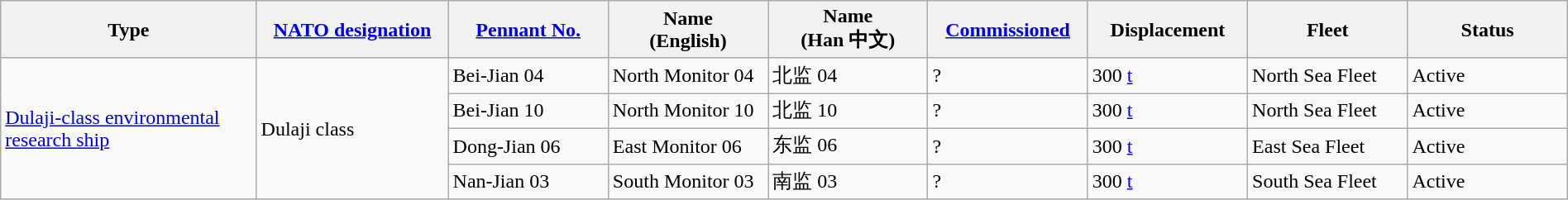<table class="wikitable sortable"  style="margin:auto; width:100%;">
<tr>
<th style="text-align:center; width:16%;">Type</th>
<th style="text-align:center; width:12%;"><a href='#'>NATO designation</a></th>
<th style="text-align:center; width:10%;"><a href='#'>Pennant No.</a></th>
<th style="text-align:center; width:10%;">Name<br>(English)</th>
<th style="text-align:center; width:10%;">Name<br>(Han 中文)</th>
<th style="text-align:center; width:10%;"><a href='#'>Commissioned</a></th>
<th style="text-align:center; width:10%;">Displacement</th>
<th style="text-align:center; width:10%;">Fleet</th>
<th style="text-align:center; width:10%;">Status</th>
</tr>
<tr>
<td rowspan="4"><a href='#'>Dulaji-class environmental research ship</a></td>
<td rowspan="4">Dulaji class</td>
<td>Bei-Jian 04</td>
<td>North Monitor 04</td>
<td>北监 04</td>
<td>?</td>
<td>300 <a href='#'>t</a></td>
<td>North Sea Fleet</td>
<td><span>Active</span></td>
</tr>
<tr>
<td>Bei-Jian 10</td>
<td>North Monitor 10</td>
<td>北监 10</td>
<td>?</td>
<td>300 <a href='#'>t</a></td>
<td>North Sea Fleet</td>
<td><span>Active</span></td>
</tr>
<tr>
<td>Dong-Jian 06</td>
<td>East Monitor 06</td>
<td>东监 06</td>
<td>?</td>
<td>300 <a href='#'>t</a></td>
<td>East Sea Fleet</td>
<td><span>Active</span></td>
</tr>
<tr>
<td>Nan-Jian 03</td>
<td>South Monitor 03</td>
<td>南监 03</td>
<td>?</td>
<td>300 <a href='#'>t</a></td>
<td>South Sea Fleet</td>
<td><span>Active</span></td>
</tr>
</table>
